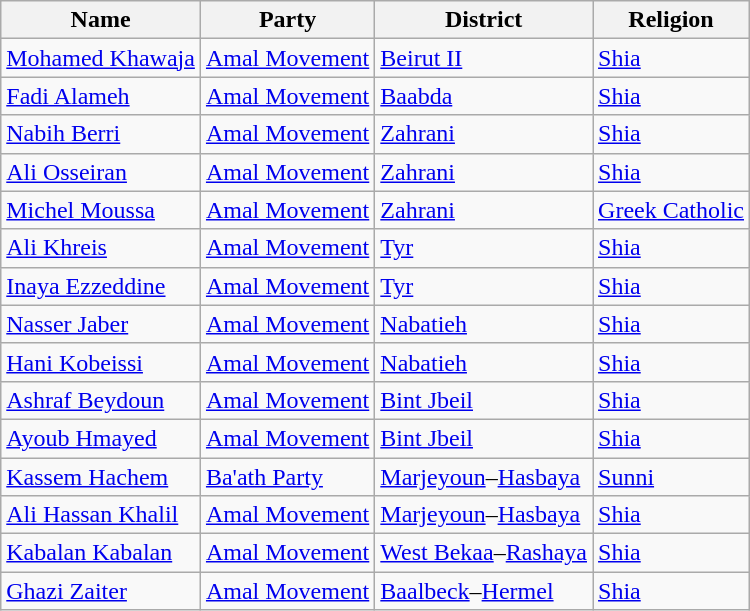<table class="wikitable sortable">
<tr>
<th>Name</th>
<th>Party</th>
<th>District</th>
<th>Religion</th>
</tr>
<tr>
<td><a href='#'>Mohamed Khawaja</a></td>
<td> <a href='#'>Amal Movement</a></td>
<td><a href='#'>Beirut II</a></td>
<td><a href='#'>Shia</a></td>
</tr>
<tr>
<td><a href='#'>Fadi Alameh</a></td>
<td> <a href='#'>Amal Movement</a></td>
<td><a href='#'>Baabda</a></td>
<td><a href='#'>Shia</a></td>
</tr>
<tr>
<td><a href='#'>Nabih Berri</a></td>
<td> <a href='#'>Amal Movement</a></td>
<td><a href='#'>Zahrani</a></td>
<td><a href='#'>Shia</a></td>
</tr>
<tr>
<td><a href='#'>Ali Osseiran</a></td>
<td> <a href='#'>Amal Movement</a></td>
<td><a href='#'>Zahrani</a></td>
<td><a href='#'>Shia</a></td>
</tr>
<tr>
<td><a href='#'>Michel Moussa</a></td>
<td> <a href='#'>Amal Movement</a></td>
<td><a href='#'>Zahrani</a></td>
<td><a href='#'>Greek Catholic</a></td>
</tr>
<tr>
<td><a href='#'>Ali Khreis</a></td>
<td> <a href='#'>Amal Movement</a></td>
<td><a href='#'>Tyr</a></td>
<td><a href='#'>Shia</a></td>
</tr>
<tr>
<td><a href='#'>Inaya Ezzeddine</a></td>
<td> <a href='#'>Amal Movement</a></td>
<td><a href='#'>Tyr</a></td>
<td><a href='#'>Shia</a></td>
</tr>
<tr>
<td><a href='#'>Nasser Jaber</a></td>
<td> <a href='#'>Amal Movement</a></td>
<td><a href='#'>Nabatieh</a></td>
<td><a href='#'>Shia</a></td>
</tr>
<tr>
<td><a href='#'>Hani Kobeissi</a></td>
<td> <a href='#'>Amal Movement</a></td>
<td><a href='#'>Nabatieh</a></td>
<td><a href='#'>Shia</a></td>
</tr>
<tr>
<td><a href='#'>Ashraf Beydoun</a></td>
<td> <a href='#'>Amal Movement</a></td>
<td><a href='#'>Bint Jbeil</a></td>
<td><a href='#'>Shia</a></td>
</tr>
<tr>
<td><a href='#'>Ayoub Hmayed</a></td>
<td> <a href='#'>Amal Movement</a></td>
<td><a href='#'>Bint Jbeil</a></td>
<td><a href='#'>Shia</a></td>
</tr>
<tr>
<td><a href='#'>Kassem Hachem</a></td>
<td> <a href='#'>Ba'ath Party</a></td>
<td><a href='#'>Marjeyoun</a>–<a href='#'>Hasbaya</a></td>
<td><a href='#'>Sunni</a></td>
</tr>
<tr>
<td><a href='#'>Ali Hassan Khalil</a></td>
<td> <a href='#'>Amal Movement</a></td>
<td><a href='#'>Marjeyoun</a>–<a href='#'>Hasbaya</a></td>
<td><a href='#'>Shia</a></td>
</tr>
<tr>
<td><a href='#'>Kabalan Kabalan</a></td>
<td> <a href='#'>Amal Movement</a></td>
<td><a href='#'>West Bekaa</a>–<a href='#'>Rashaya</a></td>
<td><a href='#'>Shia</a></td>
</tr>
<tr>
<td><a href='#'>Ghazi Zaiter</a></td>
<td> <a href='#'>Amal Movement</a></td>
<td><a href='#'>Baalbeck</a>–<a href='#'>Hermel</a></td>
<td><a href='#'>Shia</a></td>
</tr>
</table>
